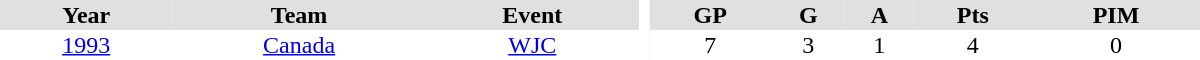<table border="0" cellpadding="1" cellspacing="0" style="text-align:center; width:50em">
<tr bgcolor="#e0e0e0">
<th>Year</th>
<th>Team</th>
<th>Event</th>
<th rowspan="99" bgcolor="#ffffff"></th>
<th>GP</th>
<th>G</th>
<th>A</th>
<th>Pts</th>
<th>PIM</th>
</tr>
<tr>
<td><a href='#'>1993</a></td>
<td><a href='#'>Canada</a></td>
<td><a href='#'>WJC</a></td>
<td>7</td>
<td>3</td>
<td>1</td>
<td>4</td>
<td>0</td>
</tr>
</table>
